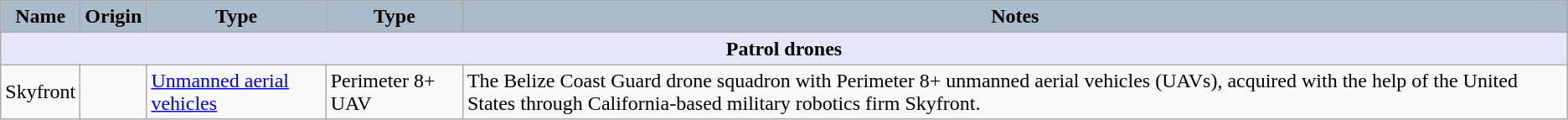<table class="wikitable">
<tr>
<th style="text-align:center; background:#aabccc;">Name</th>
<th style="text-align: center; background:#aabccc;">Origin</th>
<th style="text-align:l center! ; background:#aabccc;">Type</th>
<th style="text-align:l center; background:#aabccc;">Type</th>
<th style="text-align: center; background:#aabccc;">Notes</th>
</tr>
<tr>
<th style="align: center; background: lavender;" colspan="6">Patrol drones</th>
</tr>
<tr>
<td>Skyfront</td>
<td></td>
<td><a href='#'>Unmanned aerial vehicles</a></td>
<td>Perimeter 8+ UAV</td>
<td>The Belize Coast Guard drone squadron with Perimeter 8+ unmanned aerial vehicles (UAVs), acquired with the help of the United States through California-based military robotics firm Skyfront.</td>
</tr>
</table>
